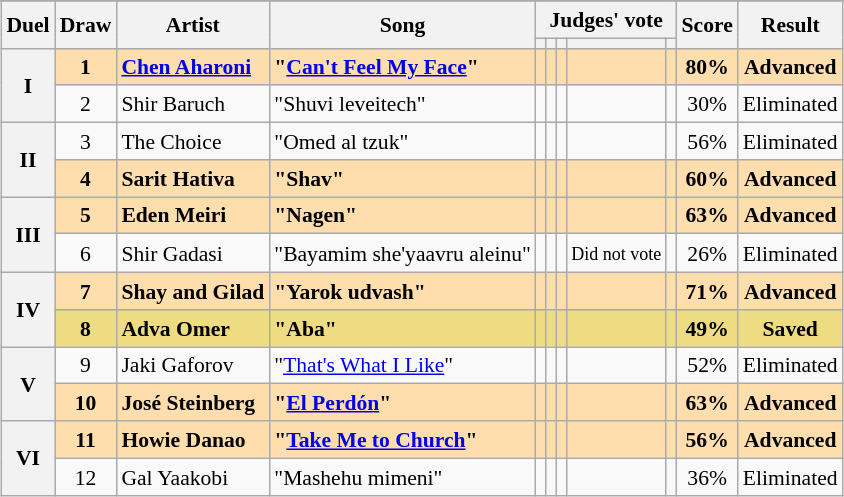<table class="sortable wikitable" style="margin: 1em auto 1em auto; text-align:center; font-size:90%; line-height:18px;">
<tr>
</tr>
<tr>
<th rowspan="2" class="unsortable">Duel</th>
<th rowspan="2">Draw</th>
<th rowspan="2">Artist</th>
<th rowspan="2">Song</th>
<th colspan="5" class="unsortable">Judges' vote</th>
<th rowspan="2">Score</th>
<th rowspan="2">Result</th>
</tr>
<tr>
<th class="unsortable"></th>
<th class="unsortable"></th>
<th class="unsortable"></th>
<th class="unsortable"></th>
<th class="unsortable"></th>
</tr>
<tr style="font-weight:bold; background:#FFDEAD;">
<th rowspan="2">I</th>
<td>1</td>
<td align="left"><a href='#'>Chen Aharoni</a></td>
<td align="left">"<a href='#'>Can't Feel My Face</a>"</td>
<td></td>
<td></td>
<td></td>
<td></td>
<td></td>
<td>80%</td>
<td>Advanced</td>
</tr>
<tr>
<td>2</td>
<td align="left">Shir Baruch</td>
<td align="left">"Shuvi leveitech"</td>
<td></td>
<td></td>
<td></td>
<td></td>
<td></td>
<td>30%</td>
<td>Eliminated</td>
</tr>
<tr>
<th rowspan="2">II</th>
<td>3</td>
<td align="left">The Choice</td>
<td align="left">"Omed al tzuk"</td>
<td></td>
<td></td>
<td></td>
<td></td>
<td></td>
<td>56%</td>
<td>Eliminated</td>
</tr>
<tr style="font-weight:bold; background:#FFDEAD;">
<td>4</td>
<td align="left">Sarit Hativa</td>
<td align="left">"Shav"</td>
<td></td>
<td></td>
<td></td>
<td></td>
<td></td>
<td>60%</td>
<td>Advanced</td>
</tr>
<tr style="font-weight:bold; background:#FFDEAD;">
<th rowspan="2">III</th>
<td>5</td>
<td align="left">Eden Meiri</td>
<td align="left">"Nagen"</td>
<td></td>
<td></td>
<td></td>
<td></td>
<td></td>
<td>63%</td>
<td>Advanced</td>
</tr>
<tr>
<td>6</td>
<td align="left">Shir Gadasi</td>
<td align="left">"Bayamim she'yaavru aleinu"</td>
<td></td>
<td></td>
<td></td>
<td><small>Did not vote</small></td>
<td></td>
<td>26%</td>
<td>Eliminated</td>
</tr>
<tr style="font-weight:bold; background:#FFDEAD;">
<th rowspan="2">IV</th>
<td>7</td>
<td align="left">Shay and Gilad</td>
<td align="left">"Yarok udvash"</td>
<td></td>
<td></td>
<td></td>
<td></td>
<td></td>
<td>71%</td>
<td>Advanced</td>
</tr>
<tr style="font-weight:bold; background:#eedc82;">
<td>8</td>
<td align="left">Adva Omer</td>
<td align="left">"Aba"</td>
<td></td>
<td></td>
<td></td>
<td></td>
<td></td>
<td>49%</td>
<td>Saved</td>
</tr>
<tr>
<th rowspan="2">V</th>
<td>9</td>
<td align="left">Jaki Gaforov</td>
<td align="left">"<a href='#'>That's What I Like</a>"</td>
<td></td>
<td></td>
<td></td>
<td></td>
<td></td>
<td>52%</td>
<td>Eliminated</td>
</tr>
<tr style="font-weight:bold; background:#FFDEAD;">
<td>10</td>
<td align="left">José Steinberg</td>
<td align="left">"<a href='#'>El Perdón</a>"</td>
<td></td>
<td></td>
<td></td>
<td></td>
<td></td>
<td>63%</td>
<td>Advanced</td>
</tr>
<tr style="font-weight:bold; background:#FFDEAD;">
<th rowspan="2">VI</th>
<td>11</td>
<td align="left">Howie Danao</td>
<td align="left">"<a href='#'>Take Me to Church</a>"</td>
<td></td>
<td></td>
<td></td>
<td></td>
<td></td>
<td>56%</td>
<td>Advanced</td>
</tr>
<tr>
<td>12</td>
<td align="left">Gal Yaakobi</td>
<td align="left">"Mashehu mimeni"</td>
<td></td>
<td></td>
<td></td>
<td></td>
<td></td>
<td>36%</td>
<td>Eliminated</td>
</tr>
</table>
